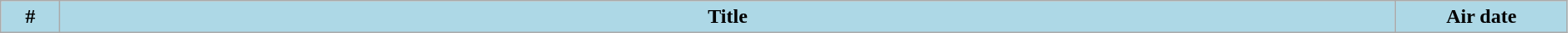<table class="wikitable plainrowheaders" style="width:99%; background:#fff;">
<tr>
<th style="background:#add8e6; width:40px;">#</th>
<th style="background: #add8e6;">Title</th>
<th style="background:#add8e6; width:130px;">Air date<br>







































































































</th>
</tr>
</table>
